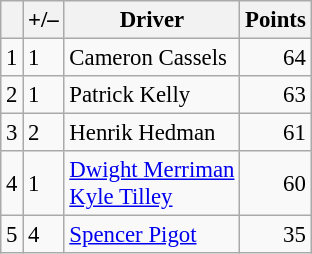<table class="wikitable" style="font-size: 95%;">
<tr>
<th scope="col"></th>
<th scope="col">+/–</th>
<th scope="col">Driver</th>
<th scope="col">Points</th>
</tr>
<tr>
<td align=center>1</td>
<td align="left"> 1</td>
<td> Cameron Cassels</td>
<td align=right>64</td>
</tr>
<tr>
<td align=center>2</td>
<td align="left"> 1</td>
<td> Patrick Kelly</td>
<td align=right>63</td>
</tr>
<tr>
<td align=center>3</td>
<td align="left"> 2</td>
<td> Henrik Hedman</td>
<td align=right>61</td>
</tr>
<tr>
<td align=center>4</td>
<td align="left"> 1</td>
<td> <a href='#'>Dwight Merriman</a><br> <a href='#'>Kyle Tilley</a></td>
<td align=right>60</td>
</tr>
<tr>
<td align=center>5</td>
<td align="left"> 4</td>
<td> <a href='#'>Spencer Pigot</a></td>
<td align=right>35</td>
</tr>
</table>
